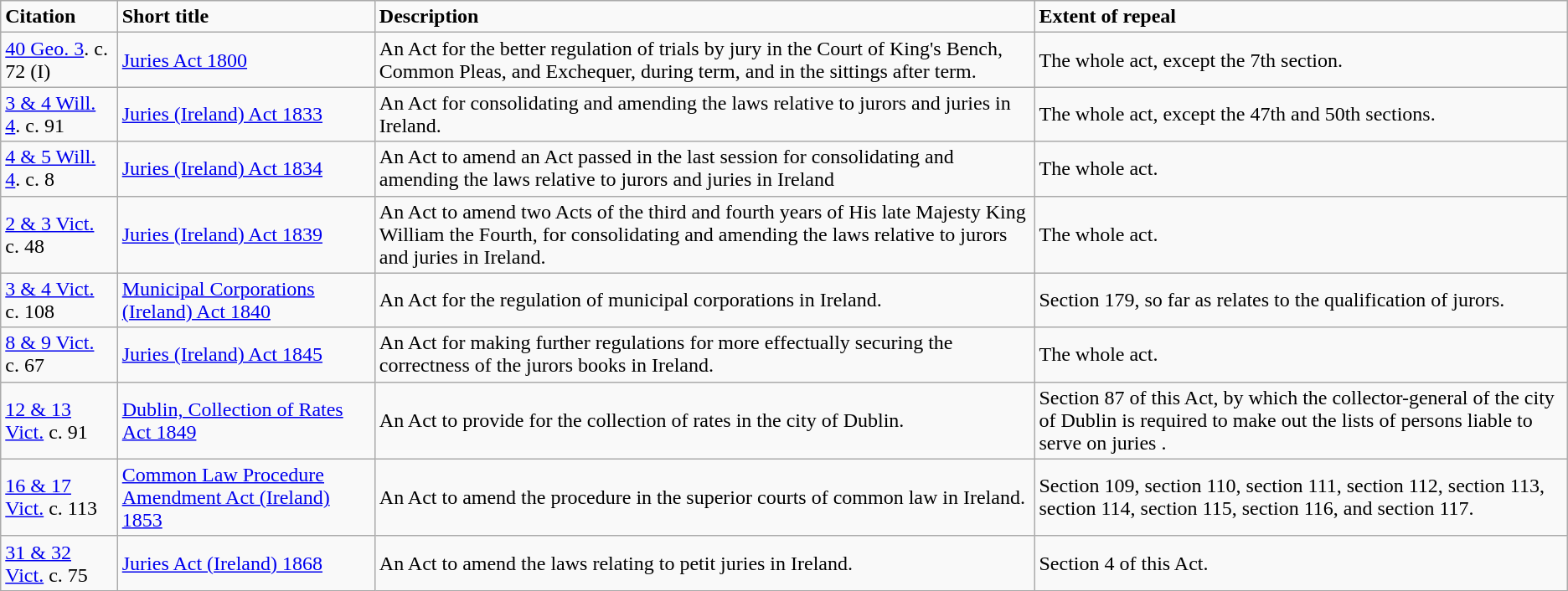<table class="wikitable">
<tr>
<td><strong>Citation</strong></td>
<td><strong>Short title</strong></td>
<td><strong>Description</strong></td>
<td><strong>Extent of repeal</strong></td>
</tr>
<tr>
<td><a href='#'>40 Geo. 3</a>. c. 72 (I)</td>
<td><a href='#'>Juries Act 1800</a></td>
<td>An Act for the better regulation of trials by jury in the Court of King's Bench, Common Pleas, and Exchequer, during term, and in the sittings after term.</td>
<td>The whole act, except the 7th section.</td>
</tr>
<tr>
<td><a href='#'>3 & 4 Will. 4</a>. c. 91</td>
<td><a href='#'>Juries (Ireland) Act 1833</a></td>
<td>An Act for consolidating and amending the laws relative to jurors and juries in Ireland.</td>
<td>The whole act, except the 47th and 50th sections.</td>
</tr>
<tr>
<td><a href='#'>4 & 5 Will. 4</a>. c. 8</td>
<td><a href='#'>Juries (Ireland) Act 1834</a></td>
<td>An Act to amend an Act passed in the last session for consolidating and amending the laws relative to jurors and juries in Ireland</td>
<td>The whole act.</td>
</tr>
<tr>
<td><a href='#'>2 & 3 Vict.</a> c. 48</td>
<td><a href='#'>Juries (Ireland) Act 1839</a></td>
<td>An Act to amend two Acts of the third and fourth years of His late Majesty King William the Fourth, for consolidating and amending the laws relative to jurors and juries in Ireland.</td>
<td>The whole act.</td>
</tr>
<tr>
<td><a href='#'>3 & 4 Vict.</a> c. 108</td>
<td><a href='#'>Municipal Corporations (Ireland) Act 1840</a></td>
<td>An Act for the regulation of municipal corporations in Ireland.</td>
<td>Section 179, so far as relates to the qualification of jurors.</td>
</tr>
<tr>
<td><a href='#'>8 & 9 Vict.</a> c. 67</td>
<td><a href='#'>Juries (Ireland) Act 1845</a></td>
<td>An Act for making further regulations for more effectually securing the correctness of the jurors books in Ireland.</td>
<td>The whole act.</td>
</tr>
<tr>
<td><a href='#'>12 & 13 Vict.</a> c. 91</td>
<td><a href='#'>Dublin, Collection of Rates Act 1849</a></td>
<td>An Act to provide for the collection of rates in the city of Dublin.</td>
<td>Section 87 of this Act, by which the collector-general of the city of Dublin is required to make out the lists of persons liable to serve on juries .</td>
</tr>
<tr>
<td><a href='#'>16 & 17 Vict.</a> c. 113</td>
<td><a href='#'>Common Law Procedure Amendment Act (Ireland) 1853</a></td>
<td>An Act to amend the procedure in the superior courts of common law in Ireland.</td>
<td>Section 109, section 110, section 111, section 112, section 113, section 114, section 115, section 116, and section 117.</td>
</tr>
<tr>
<td><a href='#'>31 & 32 Vict.</a> c. 75</td>
<td><a href='#'>Juries Act (Ireland) 1868</a></td>
<td>An Act to amend the laws relating to petit juries in Ireland.</td>
<td>Section 4 of this Act.</td>
</tr>
</table>
